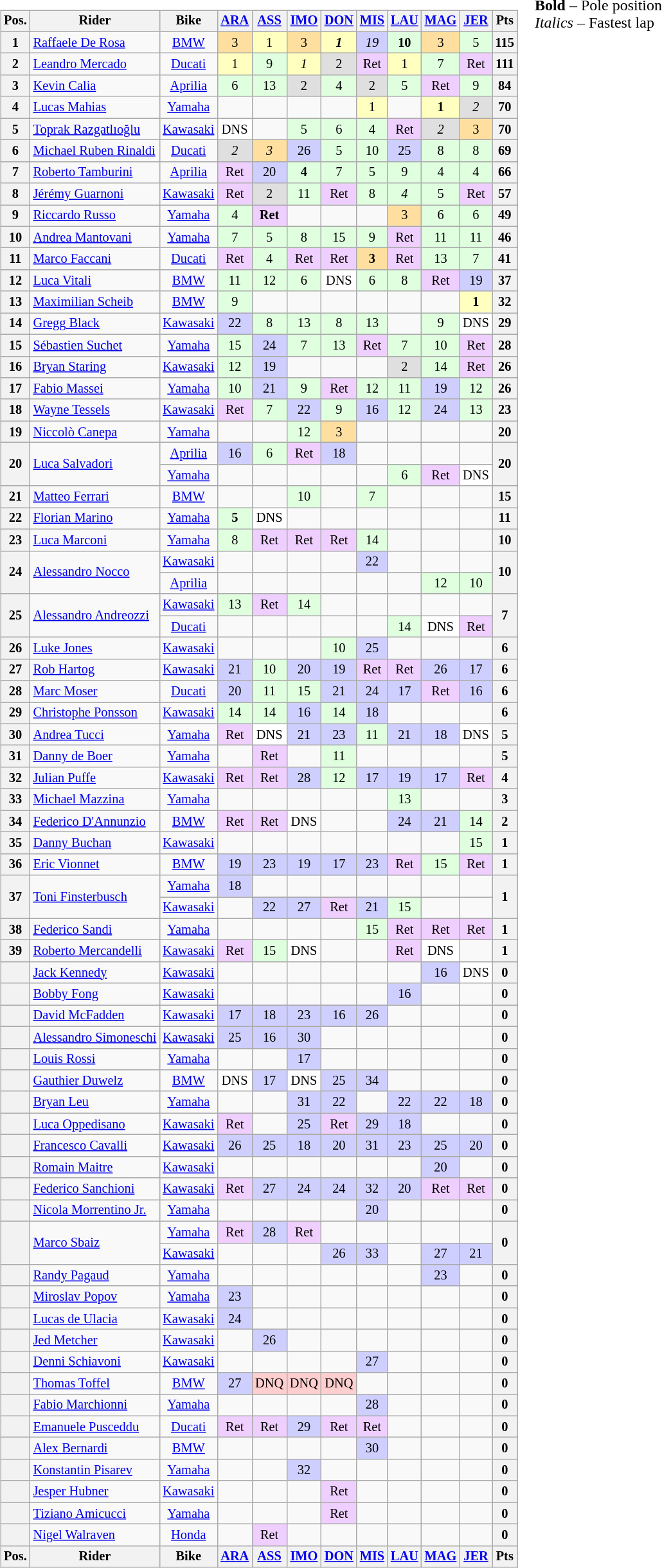<table>
<tr>
<td><br><table class="wikitable" style="font-size: 85%; text-align: center">
<tr valign="top">
<th valign="middle">Pos.</th>
<th valign="middle">Rider</th>
<th valign="middle">Bike</th>
<th><a href='#'>ARA</a><br></th>
<th><a href='#'>ASS</a><br></th>
<th><a href='#'>IMO</a><br></th>
<th><a href='#'>DON</a><br></th>
<th><a href='#'>MIS</a><br></th>
<th><a href='#'>LAU</a><br></th>
<th><a href='#'>MAG</a><br></th>
<th><a href='#'>JER</a><br></th>
<th valign="middle">Pts</th>
</tr>
<tr>
<th>1</th>
<td align=left> <a href='#'>Raffaele De Rosa</a></td>
<td><a href='#'>BMW</a></td>
<td style="background:#ffdf9f;">3</td>
<td style="background:#ffffbf;">1</td>
<td style="background:#ffdf9f;">3</td>
<td style="background:#ffffbf;"><strong><em>1</em></strong></td>
<td style="background:#cfcfff;"><em>19</em></td>
<td style="background:#dfffdf;"><strong>10</strong></td>
<td style="background:#ffdf9f;">3</td>
<td style="background:#dfffdf;">5</td>
<th>115</th>
</tr>
<tr>
<th>2</th>
<td align=left> <a href='#'>Leandro Mercado</a></td>
<td><a href='#'>Ducati</a></td>
<td style="background:#ffffbf;">1</td>
<td style="background:#dfffdf;">9</td>
<td style="background:#ffffbf;"><em>1</em></td>
<td style="background:#dfdfdf;">2</td>
<td style="background:#efcfff;">Ret</td>
<td style="background:#ffffbf;">1</td>
<td style="background:#dfffdf;">7</td>
<td style="background:#efcfff;">Ret</td>
<th>111</th>
</tr>
<tr>
<th>3</th>
<td align=left> <a href='#'>Kevin Calia</a></td>
<td><a href='#'>Aprilia</a></td>
<td style="background:#dfffdf;">6</td>
<td style="background:#dfffdf;">13</td>
<td style="background:#dfdfdf;">2</td>
<td style="background:#dfffdf;">4</td>
<td style="background:#dfdfdf;">2</td>
<td style="background:#dfffdf;">5</td>
<td style="background:#efcfff;">Ret</td>
<td style="background:#dfffdf;">9</td>
<th>84</th>
</tr>
<tr>
<th>4</th>
<td align=left> <a href='#'>Lucas Mahias</a></td>
<td><a href='#'>Yamaha</a></td>
<td></td>
<td></td>
<td></td>
<td></td>
<td style="background:#ffffbf;">1</td>
<td></td>
<td style="background:#ffffbf;"><strong>1</strong></td>
<td style="background:#dfdfdf;"><em>2</em></td>
<th>70</th>
</tr>
<tr>
<th>5</th>
<td align=left> <a href='#'>Toprak Razgatlıoğlu</a></td>
<td><a href='#'>Kawasaki</a></td>
<td style="background:#ffffff;">DNS</td>
<td></td>
<td style="background:#dfffdf;">5</td>
<td style="background:#dfffdf;">6</td>
<td style="background:#dfffdf;">4</td>
<td style="background:#efcfff;">Ret</td>
<td style="background:#dfdfdf;"><em>2</em></td>
<td style="background:#ffdf9f;">3</td>
<th>70</th>
</tr>
<tr>
<th>6</th>
<td align=left> <a href='#'>Michael Ruben Rinaldi</a></td>
<td><a href='#'>Ducati</a></td>
<td style="background:#dfdfdf;"><em>2</em></td>
<td style="background:#ffdf9f;"><em>3</em></td>
<td style="background:#cfcfff;">26</td>
<td style="background:#dfffdf;">5</td>
<td style="background:#dfffdf;">10</td>
<td style="background:#cfcfff;">25</td>
<td style="background:#dfffdf;">8</td>
<td style="background:#dfffdf;">8</td>
<th>69</th>
</tr>
<tr>
<th>7</th>
<td align=left> <a href='#'>Roberto Tamburini</a></td>
<td><a href='#'>Aprilia</a></td>
<td style="background:#efcfff;">Ret</td>
<td style="background:#cfcfff;">20</td>
<td style="background:#dfffdf;"><strong>4</strong></td>
<td style="background:#dfffdf;">7</td>
<td style="background:#dfffdf;">5</td>
<td style="background:#dfffdf;">9</td>
<td style="background:#dfffdf;">4</td>
<td style="background:#dfffdf;">4</td>
<th>66</th>
</tr>
<tr>
<th>8</th>
<td align=left> <a href='#'>Jérémy Guarnoni</a></td>
<td><a href='#'>Kawasaki</a></td>
<td style="background:#efcfff;">Ret</td>
<td style="background:#dfdfdf;">2</td>
<td style="background:#dfffdf;">11</td>
<td style="background:#efcfff;">Ret</td>
<td style="background:#dfffdf;">8</td>
<td style="background:#dfffdf;"><em>4</em></td>
<td style="background:#dfffdf;">5</td>
<td style="background:#efcfff;">Ret</td>
<th>57</th>
</tr>
<tr>
<th>9</th>
<td align=left> <a href='#'>Riccardo Russo</a></td>
<td><a href='#'>Yamaha</a></td>
<td style="background:#dfffdf;">4</td>
<td style="background:#efcfff;"><strong>Ret</strong></td>
<td></td>
<td></td>
<td></td>
<td style="background:#ffdf9f;">3</td>
<td style="background:#dfffdf;">6</td>
<td style="background:#dfffdf;">6</td>
<th>49</th>
</tr>
<tr>
<th>10</th>
<td align=left> <a href='#'>Andrea Mantovani</a></td>
<td><a href='#'>Yamaha</a></td>
<td style="background:#dfffdf;">7</td>
<td style="background:#dfffdf;">5</td>
<td style="background:#dfffdf;">8</td>
<td style="background:#dfffdf;">15</td>
<td style="background:#dfffdf;">9</td>
<td style="background:#efcfff;">Ret</td>
<td style="background:#dfffdf;">11</td>
<td style="background:#dfffdf;">11</td>
<th>46</th>
</tr>
<tr>
<th>11</th>
<td align=left> <a href='#'>Marco Faccani</a></td>
<td><a href='#'>Ducati</a></td>
<td style="background:#efcfff;">Ret</td>
<td style="background:#dfffdf;">4</td>
<td style="background:#efcfff;">Ret</td>
<td style="background:#efcfff;">Ret</td>
<td style="background:#ffdf9f;"><strong>3</strong></td>
<td style="background:#efcfff;">Ret</td>
<td style="background:#dfffdf;">13</td>
<td style="background:#dfffdf;">7</td>
<th>41</th>
</tr>
<tr>
<th>12</th>
<td align=left> <a href='#'>Luca Vitali</a></td>
<td><a href='#'>BMW</a></td>
<td style="background:#dfffdf;">11</td>
<td style="background:#dfffdf;">12</td>
<td style="background:#dfffdf;">6</td>
<td style="background:#ffffff;">DNS</td>
<td style="background:#dfffdf;">6</td>
<td style="background:#dfffdf;">8</td>
<td style="background:#efcfff;">Ret</td>
<td style="background:#cfcfff;">19</td>
<th>37</th>
</tr>
<tr>
<th>13</th>
<td align=left> <a href='#'>Maximilian Scheib</a></td>
<td><a href='#'>BMW</a></td>
<td style="background:#dfffdf;">9</td>
<td></td>
<td></td>
<td></td>
<td></td>
<td></td>
<td></td>
<td style="background:#ffffbf;"><strong>1</strong></td>
<th>32</th>
</tr>
<tr>
<th>14</th>
<td align=left> <a href='#'>Gregg Black</a></td>
<td><a href='#'>Kawasaki</a></td>
<td style="background:#cfcfff;">22</td>
<td style="background:#dfffdf;">8</td>
<td style="background:#dfffdf;">13</td>
<td style="background:#dfffdf;">8</td>
<td style="background:#dfffdf;">13</td>
<td></td>
<td style="background:#dfffdf;">9</td>
<td style="background:#ffffff;">DNS</td>
<th>29</th>
</tr>
<tr>
<th>15</th>
<td align=left> <a href='#'>Sébastien Suchet</a></td>
<td><a href='#'>Yamaha</a></td>
<td style="background:#dfffdf;">15</td>
<td style="background:#cfcfff;">24</td>
<td style="background:#dfffdf;">7</td>
<td style="background:#dfffdf;">13</td>
<td style="background:#efcfff;">Ret</td>
<td style="background:#dfffdf;">7</td>
<td style="background:#dfffdf;">10</td>
<td style="background:#efcfff;">Ret</td>
<th>28</th>
</tr>
<tr>
<th>16</th>
<td align=left> <a href='#'>Bryan Staring</a></td>
<td><a href='#'>Kawasaki</a></td>
<td style="background:#dfffdf;">12</td>
<td style="background:#cfcfff;">19</td>
<td></td>
<td></td>
<td></td>
<td style="background:#dfdfdf;">2</td>
<td style="background:#dfffdf;">14</td>
<td style="background:#efcfff;">Ret</td>
<th>26</th>
</tr>
<tr>
<th>17</th>
<td align=left> <a href='#'>Fabio Massei</a></td>
<td><a href='#'>Yamaha</a></td>
<td style="background:#dfffdf;">10</td>
<td style="background:#cfcfff;">21</td>
<td style="background:#dfffdf;">9</td>
<td style="background:#efcfff;">Ret</td>
<td style="background:#dfffdf;">12</td>
<td style="background:#dfffdf;">11</td>
<td style="background:#cfcfff;">19</td>
<td style="background:#dfffdf;">12</td>
<th>26</th>
</tr>
<tr>
<th>18</th>
<td align=left> <a href='#'>Wayne Tessels</a></td>
<td><a href='#'>Kawasaki</a></td>
<td style="background:#efcfff;">Ret</td>
<td style="background:#dfffdf;">7</td>
<td style="background:#cfcfff;">22</td>
<td style="background:#dfffdf;">9</td>
<td style="background:#cfcfff;">16</td>
<td style="background:#dfffdf;">12</td>
<td style="background:#cfcfff;">24</td>
<td style="background:#dfffdf;">13</td>
<th>23</th>
</tr>
<tr>
<th>19</th>
<td align=left> <a href='#'>Niccolò Canepa</a></td>
<td><a href='#'>Yamaha</a></td>
<td></td>
<td></td>
<td style="background:#dfffdf;">12</td>
<td style="background:#ffdf9f;">3</td>
<td></td>
<td></td>
<td></td>
<td></td>
<th>20</th>
</tr>
<tr>
<th rowspan=2>20</th>
<td rowspan=2 align=left> <a href='#'>Luca Salvadori</a></td>
<td><a href='#'>Aprilia</a></td>
<td style="background:#cfcfff;">16</td>
<td style="background:#dfffdf;">6</td>
<td style="background:#efcfff;">Ret</td>
<td style="background:#cfcfff;">18</td>
<td></td>
<td></td>
<td></td>
<td></td>
<th rowspan=2>20</th>
</tr>
<tr>
<td><a href='#'>Yamaha</a></td>
<td></td>
<td></td>
<td></td>
<td></td>
<td></td>
<td style="background:#dfffdf;">6</td>
<td style="background:#efcfff;">Ret</td>
<td style="background:#ffffff;">DNS</td>
</tr>
<tr>
<th>21</th>
<td align=left> <a href='#'>Matteo Ferrari</a></td>
<td><a href='#'>BMW</a></td>
<td></td>
<td></td>
<td style="background:#dfffdf;">10</td>
<td></td>
<td style="background:#dfffdf;">7</td>
<td></td>
<td></td>
<td></td>
<th>15</th>
</tr>
<tr>
<th>22</th>
<td align=left> <a href='#'>Florian Marino</a></td>
<td><a href='#'>Yamaha</a></td>
<td style="background:#dfffdf;"><strong>5</strong></td>
<td style="background:#ffffff;">DNS</td>
<td></td>
<td></td>
<td></td>
<td></td>
<td></td>
<td></td>
<th>11</th>
</tr>
<tr>
<th>23</th>
<td align=left> <a href='#'>Luca Marconi</a></td>
<td><a href='#'>Yamaha</a></td>
<td style="background:#dfffdf;">8</td>
<td style="background:#efcfff;">Ret</td>
<td style="background:#efcfff;">Ret</td>
<td style="background:#efcfff;">Ret</td>
<td style="background:#dfffdf;">14</td>
<td></td>
<td></td>
<td></td>
<th>10</th>
</tr>
<tr>
<th rowspan=2>24</th>
<td rowspan=2 align=left> <a href='#'>Alessandro Nocco</a></td>
<td><a href='#'>Kawasaki</a></td>
<td></td>
<td></td>
<td></td>
<td></td>
<td style="background:#cfcfff;">22</td>
<td></td>
<td></td>
<td></td>
<th rowspan=2>10</th>
</tr>
<tr>
<td><a href='#'>Aprilia</a></td>
<td></td>
<td></td>
<td></td>
<td></td>
<td></td>
<td></td>
<td style="background:#dfffdf;">12</td>
<td style="background:#dfffdf;">10</td>
</tr>
<tr>
<th rowspan=2>25</th>
<td rowspan=2 align=left> <a href='#'>Alessandro Andreozzi</a></td>
<td><a href='#'>Kawasaki</a></td>
<td style="background:#dfffdf;">13</td>
<td style="background:#efcfff;">Ret</td>
<td style="background:#dfffdf;">14</td>
<td></td>
<td></td>
<td></td>
<td></td>
<td></td>
<th rowspan=2>7</th>
</tr>
<tr>
<td><a href='#'>Ducati</a></td>
<td></td>
<td></td>
<td></td>
<td></td>
<td></td>
<td style="background:#dfffdf;">14</td>
<td style="background:#ffffff;">DNS</td>
<td style="background:#efcfff;">Ret</td>
</tr>
<tr>
<th>26</th>
<td align=left> <a href='#'>Luke Jones</a></td>
<td><a href='#'>Kawasaki</a></td>
<td></td>
<td></td>
<td></td>
<td style="background:#dfffdf;">10</td>
<td style="background:#cfcfff;">25</td>
<td></td>
<td></td>
<td></td>
<th>6</th>
</tr>
<tr>
<th>27</th>
<td align=left> <a href='#'>Rob Hartog</a></td>
<td><a href='#'>Kawasaki</a></td>
<td style="background:#cfcfff;">21</td>
<td style="background:#dfffdf;">10</td>
<td style="background:#cfcfff;">20</td>
<td style="background:#cfcfff;">19</td>
<td style="background:#efcfff;">Ret</td>
<td style="background:#efcfff;">Ret</td>
<td style="background:#cfcfff;">26</td>
<td style="background:#cfcfff;">17</td>
<th>6</th>
</tr>
<tr>
<th>28</th>
<td align=left> <a href='#'>Marc Moser</a></td>
<td><a href='#'>Ducati</a></td>
<td style="background:#cfcfff;">20</td>
<td style="background:#dfffdf;">11</td>
<td style="background:#dfffdf;">15</td>
<td style="background:#cfcfff;">21</td>
<td style="background:#cfcfff;">24</td>
<td style="background:#cfcfff;">17</td>
<td style="background:#efcfff;">Ret</td>
<td style="background:#cfcfff;">16</td>
<th>6</th>
</tr>
<tr>
<th>29</th>
<td align=left> <a href='#'>Christophe Ponsson</a></td>
<td><a href='#'>Kawasaki</a></td>
<td style="background:#dfffdf;">14</td>
<td style="background:#dfffdf;">14</td>
<td style="background:#cfcfff;">16</td>
<td style="background:#dfffdf;">14</td>
<td style="background:#cfcfff;">18</td>
<td></td>
<td></td>
<td></td>
<th>6</th>
</tr>
<tr>
<th>30</th>
<td align=left> <a href='#'>Andrea Tucci</a></td>
<td><a href='#'>Yamaha</a></td>
<td style="background:#efcfff;">Ret</td>
<td style="background:#ffffff;">DNS</td>
<td style="background:#cfcfff;">21</td>
<td style="background:#cfcfff;">23</td>
<td style="background:#dfffdf;">11</td>
<td style="background:#cfcfff;">21</td>
<td style="background:#cfcfff;">18</td>
<td style="background:#ffffff;">DNS</td>
<th>5</th>
</tr>
<tr>
<th>31</th>
<td align=left> <a href='#'>Danny de Boer</a></td>
<td><a href='#'>Yamaha</a></td>
<td></td>
<td style="background:#efcfff;">Ret</td>
<td></td>
<td style="background:#dfffdf;">11</td>
<td></td>
<td></td>
<td></td>
<td></td>
<th>5</th>
</tr>
<tr>
<th>32</th>
<td align=left> <a href='#'>Julian Puffe</a></td>
<td><a href='#'>Kawasaki</a></td>
<td style="background:#efcfff;">Ret</td>
<td style="background:#efcfff;">Ret</td>
<td style="background:#cfcfff;">28</td>
<td style="background:#dfffdf;">12</td>
<td style="background:#cfcfff;">17</td>
<td style="background:#cfcfff;">19</td>
<td style="background:#cfcfff;">17</td>
<td style="background:#efcfff;">Ret</td>
<th>4</th>
</tr>
<tr>
<th>33</th>
<td align=left> <a href='#'>Michael Mazzina</a></td>
<td><a href='#'>Yamaha</a></td>
<td></td>
<td></td>
<td></td>
<td></td>
<td></td>
<td style="background:#dfffdf;">13</td>
<td></td>
<td></td>
<th>3</th>
</tr>
<tr>
<th>34</th>
<td align=left> <a href='#'>Federico D'Annunzio</a></td>
<td><a href='#'>BMW</a></td>
<td style="background:#efcfff;">Ret</td>
<td style="background:#efcfff;">Ret</td>
<td style="background:#ffffff;">DNS</td>
<td></td>
<td></td>
<td style="background:#cfcfff;">24</td>
<td style="background:#cfcfff;">21</td>
<td style="background:#dfffdf;">14</td>
<th>2</th>
</tr>
<tr>
<th>35</th>
<td align=left> <a href='#'>Danny Buchan</a></td>
<td><a href='#'>Kawasaki</a></td>
<td></td>
<td></td>
<td></td>
<td></td>
<td></td>
<td></td>
<td></td>
<td style="background:#dfffdf;">15</td>
<th>1</th>
</tr>
<tr>
<th>36</th>
<td align=left> <a href='#'>Eric Vionnet</a></td>
<td><a href='#'>BMW</a></td>
<td style="background:#cfcfff;">19</td>
<td style="background:#cfcfff;">23</td>
<td style="background:#cfcfff;">19</td>
<td style="background:#cfcfff;">17</td>
<td style="background:#cfcfff;">23</td>
<td style="background:#efcfff;">Ret</td>
<td style="background:#dfffdf;">15</td>
<td style="background:#efcfff;">Ret</td>
<th>1</th>
</tr>
<tr>
<th rowspan=2>37</th>
<td rowspan=2 align=left> <a href='#'>Toni Finsterbusch</a></td>
<td><a href='#'>Yamaha</a></td>
<td style="background:#cfcfff;">18</td>
<td></td>
<td></td>
<td></td>
<td></td>
<td></td>
<td></td>
<td></td>
<th rowspan=2>1</th>
</tr>
<tr>
<td><a href='#'>Kawasaki</a></td>
<td></td>
<td style="background:#cfcfff;">22</td>
<td style="background:#cfcfff;">27</td>
<td style="background:#efcfff;">Ret</td>
<td style="background:#cfcfff;">21</td>
<td style="background:#dfffdf;">15</td>
<td></td>
<td></td>
</tr>
<tr>
<th>38</th>
<td align=left> <a href='#'>Federico Sandi</a></td>
<td><a href='#'>Yamaha</a></td>
<td></td>
<td></td>
<td></td>
<td></td>
<td style="background:#dfffdf;">15</td>
<td style="background:#efcfff;">Ret</td>
<td style="background:#efcfff;">Ret</td>
<td style="background:#efcfff;">Ret</td>
<th>1</th>
</tr>
<tr>
<th>39</th>
<td align=left> <a href='#'>Roberto Mercandelli</a></td>
<td><a href='#'>Kawasaki</a></td>
<td style="background:#efcfff;">Ret</td>
<td style="background:#dfffdf;">15</td>
<td style="background:#ffffff;">DNS</td>
<td></td>
<td></td>
<td style="background:#efcfff;">Ret</td>
<td style="background:#ffffff;">DNS</td>
<td></td>
<th>1</th>
</tr>
<tr>
<th></th>
<td align=left> <a href='#'>Jack Kennedy</a></td>
<td><a href='#'>Kawasaki</a></td>
<td></td>
<td></td>
<td></td>
<td></td>
<td></td>
<td></td>
<td style="background:#cfcfff;">16</td>
<td style="background:#ffffff;">DNS</td>
<th>0</th>
</tr>
<tr>
<th></th>
<td align=left> <a href='#'>Bobby Fong</a></td>
<td><a href='#'>Kawasaki</a></td>
<td></td>
<td></td>
<td></td>
<td></td>
<td></td>
<td style="background:#cfcfff;">16</td>
<td></td>
<td></td>
<th>0</th>
</tr>
<tr>
<th></th>
<td align=left> <a href='#'>David McFadden</a></td>
<td><a href='#'>Kawasaki</a></td>
<td style="background:#cfcfff;">17</td>
<td style="background:#cfcfff;">18</td>
<td style="background:#cfcfff;">23</td>
<td style="background:#cfcfff;">16</td>
<td style="background:#cfcfff;">26</td>
<td></td>
<td></td>
<td></td>
<th>0</th>
</tr>
<tr>
<th></th>
<td align=left> <a href='#'>Alessandro Simoneschi</a></td>
<td><a href='#'>Kawasaki</a></td>
<td style="background:#cfcfff;">25</td>
<td style="background:#cfcfff;">16</td>
<td style="background:#cfcfff;">30</td>
<td></td>
<td></td>
<td></td>
<td></td>
<td></td>
<th>0</th>
</tr>
<tr>
<th></th>
<td align=left> <a href='#'>Louis Rossi</a></td>
<td><a href='#'>Yamaha</a></td>
<td></td>
<td></td>
<td style="background:#cfcfff;">17</td>
<td></td>
<td></td>
<td></td>
<td></td>
<td></td>
<th>0</th>
</tr>
<tr>
<th></th>
<td align=left> <a href='#'>Gauthier Duwelz</a></td>
<td><a href='#'>BMW</a></td>
<td style="background:#ffffff;">DNS</td>
<td style="background:#cfcfff;">17</td>
<td style="background:#ffffff;">DNS</td>
<td style="background:#cfcfff;">25</td>
<td style="background:#cfcfff;">34</td>
<td></td>
<td></td>
<td></td>
<th>0</th>
</tr>
<tr>
<th></th>
<td align=left> <a href='#'>Bryan Leu</a></td>
<td><a href='#'>Yamaha</a></td>
<td></td>
<td></td>
<td style="background:#cfcfff;">31</td>
<td style="background:#cfcfff;">22</td>
<td></td>
<td style="background:#cfcfff;">22</td>
<td style="background:#cfcfff;">22</td>
<td style="background:#cfcfff;">18</td>
<th>0</th>
</tr>
<tr>
<th></th>
<td align=left> <a href='#'>Luca Oppedisano</a></td>
<td><a href='#'>Kawasaki</a></td>
<td style="background:#efcfff;">Ret</td>
<td></td>
<td style="background:#cfcfff;">25</td>
<td style="background:#efcfff;">Ret</td>
<td style="background:#cfcfff;">29</td>
<td style="background:#cfcfff;">18</td>
<td></td>
<td></td>
<th>0</th>
</tr>
<tr>
<th></th>
<td align=left> <a href='#'>Francesco Cavalli</a></td>
<td><a href='#'>Kawasaki</a></td>
<td style="background:#cfcfff;">26</td>
<td style="background:#cfcfff;">25</td>
<td style="background:#cfcfff;">18</td>
<td style="background:#cfcfff;">20</td>
<td style="background:#cfcfff;">31</td>
<td style="background:#cfcfff;">23</td>
<td style="background:#cfcfff;">25</td>
<td style="background:#cfcfff;">20</td>
<th>0</th>
</tr>
<tr>
<th></th>
<td align=left> <a href='#'>Romain Maitre</a></td>
<td><a href='#'>Kawasaki</a></td>
<td></td>
<td></td>
<td></td>
<td></td>
<td></td>
<td></td>
<td style="background:#cfcfff;">20</td>
<td></td>
<th>0</th>
</tr>
<tr>
<th></th>
<td align=left> <a href='#'>Federico Sanchioni</a></td>
<td><a href='#'>Kawasaki</a></td>
<td style="background:#efcfff;">Ret</td>
<td style="background:#cfcfff;">27</td>
<td style="background:#cfcfff;">24</td>
<td style="background:#cfcfff;">24</td>
<td style="background:#cfcfff;">32</td>
<td style="background:#cfcfff;">20</td>
<td style="background:#efcfff;">Ret</td>
<td style="background:#efcfff;">Ret</td>
<th>0</th>
</tr>
<tr>
<th></th>
<td align=left> <a href='#'>Nicola Morrentino Jr.</a></td>
<td><a href='#'>Yamaha</a></td>
<td></td>
<td></td>
<td></td>
<td></td>
<td style="background:#cfcfff;">20</td>
<td></td>
<td></td>
<td></td>
<th>0</th>
</tr>
<tr>
<th rowspan=2></th>
<td rowspan=2 align=left> <a href='#'>Marco Sbaiz</a></td>
<td><a href='#'>Yamaha</a></td>
<td style="background:#efcfff;">Ret</td>
<td style="background:#cfcfff;">28</td>
<td style="background:#efcfff;">Ret</td>
<td></td>
<td></td>
<td></td>
<td></td>
<td></td>
<th rowspan=2>0</th>
</tr>
<tr>
<td><a href='#'>Kawasaki</a></td>
<td></td>
<td></td>
<td></td>
<td style="background:#cfcfff;">26</td>
<td style="background:#cfcfff;">33</td>
<td></td>
<td style="background:#cfcfff;">27</td>
<td style="background:#cfcfff;">21</td>
</tr>
<tr>
<th></th>
<td align=left> <a href='#'>Randy Pagaud</a></td>
<td><a href='#'>Yamaha</a></td>
<td></td>
<td></td>
<td></td>
<td></td>
<td></td>
<td></td>
<td style="background:#cfcfff;">23</td>
<td></td>
<th>0</th>
</tr>
<tr>
<th></th>
<td align=left> <a href='#'>Miroslav Popov</a></td>
<td><a href='#'>Yamaha</a></td>
<td style="background:#cfcfff;">23</td>
<td></td>
<td></td>
<td></td>
<td></td>
<td></td>
<td></td>
<td></td>
<th>0</th>
</tr>
<tr>
<th></th>
<td align=left> <a href='#'>Lucas de Ulacia</a></td>
<td><a href='#'>Kawasaki</a></td>
<td style="background:#cfcfff;">24</td>
<td></td>
<td></td>
<td></td>
<td></td>
<td></td>
<td></td>
<td></td>
<th>0</th>
</tr>
<tr>
<th></th>
<td align=left> <a href='#'>Jed Metcher</a></td>
<td><a href='#'>Kawasaki</a></td>
<td></td>
<td style="background:#cfcfff;">26</td>
<td></td>
<td></td>
<td></td>
<td></td>
<td></td>
<td></td>
<th>0</th>
</tr>
<tr>
<th></th>
<td align=left> <a href='#'>Denni Schiavoni</a></td>
<td><a href='#'>Kawasaki</a></td>
<td></td>
<td></td>
<td></td>
<td></td>
<td style="background:#cfcfff;">27</td>
<td></td>
<td></td>
<td></td>
<th>0</th>
</tr>
<tr>
<th></th>
<td align=left> <a href='#'>Thomas Toffel</a></td>
<td><a href='#'>BMW</a></td>
<td style="background:#cfcfff;">27</td>
<td style="background:#ffcfcf;">DNQ</td>
<td style="background:#ffcfcf;">DNQ</td>
<td style="background:#ffcfcf;">DNQ</td>
<td></td>
<td></td>
<td></td>
<td></td>
<th>0</th>
</tr>
<tr>
<th></th>
<td align=left> <a href='#'>Fabio Marchionni</a></td>
<td><a href='#'>Yamaha</a></td>
<td></td>
<td></td>
<td></td>
<td></td>
<td style="background:#cfcfff;">28</td>
<td></td>
<td></td>
<td></td>
<th>0</th>
</tr>
<tr>
<th></th>
<td align=left> <a href='#'>Emanuele Pusceddu</a></td>
<td><a href='#'>Ducati</a></td>
<td style="background:#efcfff;">Ret</td>
<td style="background:#efcfff;">Ret</td>
<td style="background:#cfcfff;">29</td>
<td style="background:#efcfff;">Ret</td>
<td style="background:#efcfff;">Ret</td>
<td></td>
<td></td>
<td></td>
<th>0</th>
</tr>
<tr>
<th></th>
<td align=left> <a href='#'>Alex Bernardi</a></td>
<td><a href='#'>BMW</a></td>
<td></td>
<td></td>
<td></td>
<td></td>
<td style="background:#cfcfff;">30</td>
<td></td>
<td></td>
<td></td>
<th>0</th>
</tr>
<tr>
<th></th>
<td align=left> <a href='#'>Konstantin Pisarev</a></td>
<td><a href='#'>Yamaha</a></td>
<td></td>
<td></td>
<td style="background:#cfcfff;">32</td>
<td></td>
<td></td>
<td></td>
<td></td>
<td></td>
<th>0</th>
</tr>
<tr>
<th></th>
<td align=left> <a href='#'>Jesper Hubner</a></td>
<td><a href='#'>Kawasaki</a></td>
<td></td>
<td></td>
<td></td>
<td style="background:#efcfff;">Ret</td>
<td></td>
<td></td>
<td></td>
<td></td>
<th>0</th>
</tr>
<tr>
<th></th>
<td align=left> <a href='#'>Tiziano Amicucci</a></td>
<td><a href='#'>Yamaha</a></td>
<td></td>
<td></td>
<td></td>
<td style="background:#efcfff;">Ret</td>
<td></td>
<td></td>
<td></td>
<td></td>
<th>0</th>
</tr>
<tr>
<th></th>
<td align=left> <a href='#'>Nigel Walraven</a></td>
<td><a href='#'>Honda</a></td>
<td></td>
<td style="background:#efcfff;">Ret</td>
<td></td>
<td></td>
<td></td>
<td></td>
<td></td>
<td></td>
<th>0</th>
</tr>
<tr valign="top">
<th valign="middle">Pos.</th>
<th valign="middle">Rider</th>
<th valign="middle">Bike</th>
<th><a href='#'>ARA</a><br></th>
<th><a href='#'>ASS</a><br></th>
<th><a href='#'>IMO</a><br></th>
<th><a href='#'>DON</a><br></th>
<th><a href='#'>MIS</a><br></th>
<th><a href='#'>LAU</a><br></th>
<th><a href='#'>MAG</a><br></th>
<th><a href='#'>JER</a><br></th>
<th valign="middle">Pts</th>
</tr>
</table>
</td>
<td valign="top"><br><span><strong>Bold</strong> – Pole position<br><em>Italics</em> – Fastest lap</span></td>
</tr>
</table>
